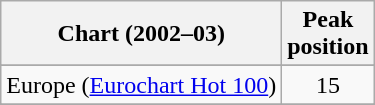<table class="wikitable sortable">
<tr>
<th>Chart (2002–03)</th>
<th>Peak<br>position</th>
</tr>
<tr>
</tr>
<tr>
<td>Europe (<a href='#'>Eurochart Hot 100</a>)</td>
<td align="center">15</td>
</tr>
<tr>
</tr>
<tr>
</tr>
<tr>
</tr>
</table>
